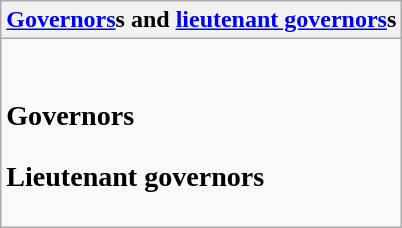<table class="wikitable collapsible collapsed">
<tr>
<th><a href='#'>Governors</a>s and <a href='#'>lieutenant governors</a>s</th>
</tr>
<tr>
<td><br><h3>Governors</h3><h3>Lieutenant governors</h3></td>
</tr>
</table>
